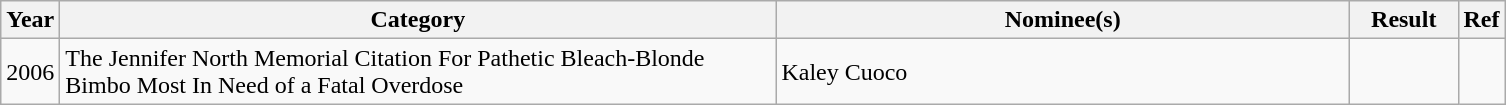<table class="wikitable">
<tr>
<th>Year</th>
<th width=470>Category</th>
<th width=375>Nominee(s)</th>
<th width=65>Result</th>
<th>Ref</th>
</tr>
<tr>
<td>2006</td>
<td>The Jennifer North Memorial Citation For Pathetic Bleach-Blonde Bimbo Most In Need of a Fatal Overdose</td>
<td>Kaley Cuoco</td>
<td></td>
<td></td>
</tr>
</table>
